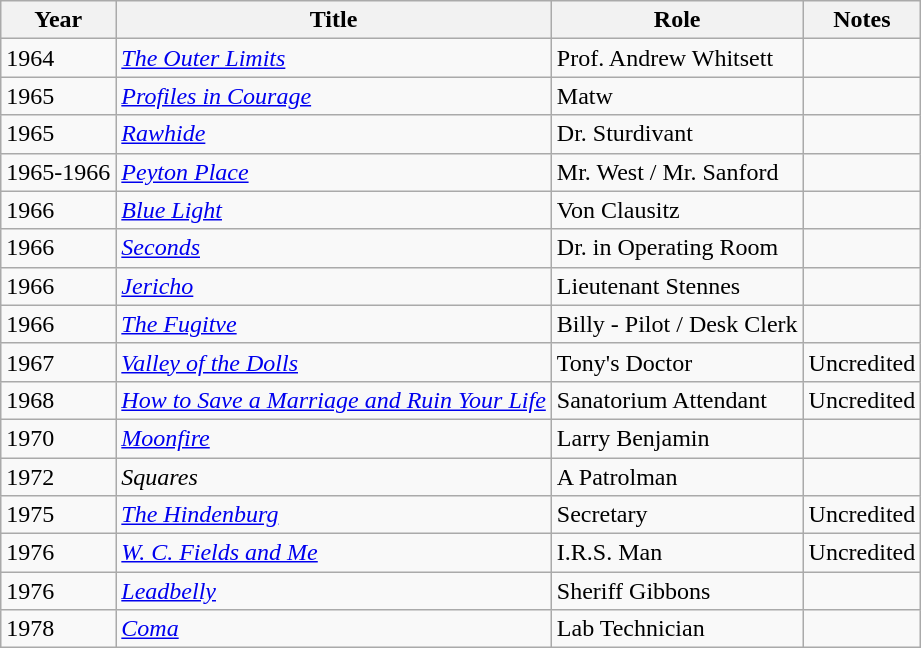<table class="wikitable">
<tr>
<th>Year</th>
<th>Title</th>
<th>Role</th>
<th>Notes</th>
</tr>
<tr>
<td>1964</td>
<td><em><a href='#'>The Outer Limits</a></em></td>
<td>Prof. Andrew Whitsett</td>
<td></td>
</tr>
<tr>
<td>1965</td>
<td><em><a href='#'>Profiles in Courage</a></em></td>
<td>Matw</td>
<td></td>
</tr>
<tr>
<td>1965</td>
<td><em><a href='#'>Rawhide</a></em></td>
<td>Dr. Sturdivant</td>
<td></td>
</tr>
<tr>
<td>1965-1966</td>
<td><em><a href='#'>Peyton Place</a></em></td>
<td>Mr. West / Mr. Sanford</td>
<td></td>
</tr>
<tr>
<td>1966</td>
<td><em><a href='#'>Blue Light</a></em></td>
<td>Von Clausitz</td>
<td></td>
</tr>
<tr>
<td>1966</td>
<td><em><a href='#'>Seconds</a></em></td>
<td>Dr. in Operating Room</td>
<td></td>
</tr>
<tr>
<td>1966</td>
<td><em><a href='#'>Jericho</a></em></td>
<td>Lieutenant Stennes</td>
<td></td>
</tr>
<tr>
<td>1966</td>
<td><em><a href='#'>The Fugitve</a></em></td>
<td>Billy - Pilot / Desk Clerk</td>
<td></td>
</tr>
<tr>
<td>1967</td>
<td><em><a href='#'>Valley of the Dolls</a></em></td>
<td>Tony's Doctor</td>
<td>Uncredited</td>
</tr>
<tr>
<td>1968</td>
<td><em><a href='#'>How to Save a Marriage and Ruin Your Life</a></em></td>
<td>Sanatorium Attendant</td>
<td>Uncredited</td>
</tr>
<tr>
<td>1970</td>
<td><em><a href='#'>Moonfire</a></em></td>
<td>Larry Benjamin</td>
<td></td>
</tr>
<tr>
<td>1972</td>
<td><em>Squares</em></td>
<td>A Patrolman</td>
<td></td>
</tr>
<tr>
<td>1975</td>
<td><em><a href='#'>The Hindenburg</a></em></td>
<td>Secretary</td>
<td>Uncredited</td>
</tr>
<tr>
<td>1976</td>
<td><em><a href='#'>W. C. Fields and Me</a></em></td>
<td>I.R.S. Man</td>
<td>Uncredited</td>
</tr>
<tr>
<td>1976</td>
<td><em><a href='#'>Leadbelly</a></em></td>
<td>Sheriff Gibbons</td>
<td></td>
</tr>
<tr>
<td>1978</td>
<td><em><a href='#'>Coma</a></em></td>
<td>Lab Technician</td>
<td></td>
</tr>
</table>
